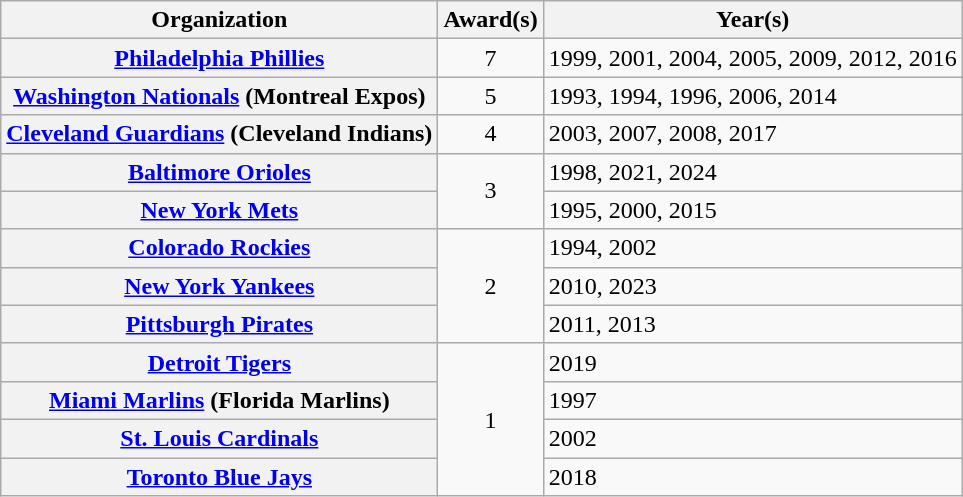<table class="wikitable sortable plainrowheaders" style="text-align:left">
<tr>
<th scope="col">Organization</th>
<th scope="col">Award(s)</th>
<th scope="col">Year(s)</th>
</tr>
<tr>
<th scope="row"><strong><a href='#'>Philadelphia Phillies</a></strong></th>
<td style="text-align:center">7</td>
<td>1999, 2001, 2004, 2005, 2009, 2012, 2016</td>
</tr>
<tr>
<th scope="row"><strong><a href='#'>Washington Nationals</a></strong> (Montreal Expos)</th>
<td style="text-align:center">5</td>
<td>1993, 1994, 1996, 2006, 2014</td>
</tr>
<tr>
<th scope="row"><strong><a href='#'>Cleveland Guardians</a></strong> (Cleveland Indians)</th>
<td style="text-align:center">4</td>
<td>2003, 2007, 2008, 2017</td>
</tr>
<tr>
<th scope="row"><strong><a href='#'>Baltimore Orioles</a></strong></th>
<td style="text-align:center" rowspan="2">3</td>
<td>1998, 2021, 2024</td>
</tr>
<tr>
<th scope="row"><strong><a href='#'>New York Mets</a></strong></th>
<td>1995, 2000, 2015</td>
</tr>
<tr>
<th scope="row"><strong><a href='#'>Colorado Rockies</a></strong></th>
<td style="text-align:center" rowspan="3">2</td>
<td>1994, 2002</td>
</tr>
<tr>
<th scope="row"><strong><a href='#'>New York Yankees</a></strong></th>
<td>2010, 2023</td>
</tr>
<tr>
<th scope="row"><strong><a href='#'>Pittsburgh Pirates</a></strong></th>
<td>2011, 2013</td>
</tr>
<tr>
<th scope="row"><strong><a href='#'>Detroit Tigers</a></strong></th>
<td style="text-align:center" rowspan="4">1</td>
<td>2019</td>
</tr>
<tr>
<th scope="row"><a href='#'>Miami Marlins</a> (Florida Marlins)</th>
<td>1997</td>
</tr>
<tr>
<th scope="row"><a href='#'>St. Louis Cardinals</a></th>
<td>2002</td>
</tr>
<tr>
<th scope="row"><strong><a href='#'>Toronto Blue Jays</a></strong></th>
<td>2018</td>
</tr>
</table>
